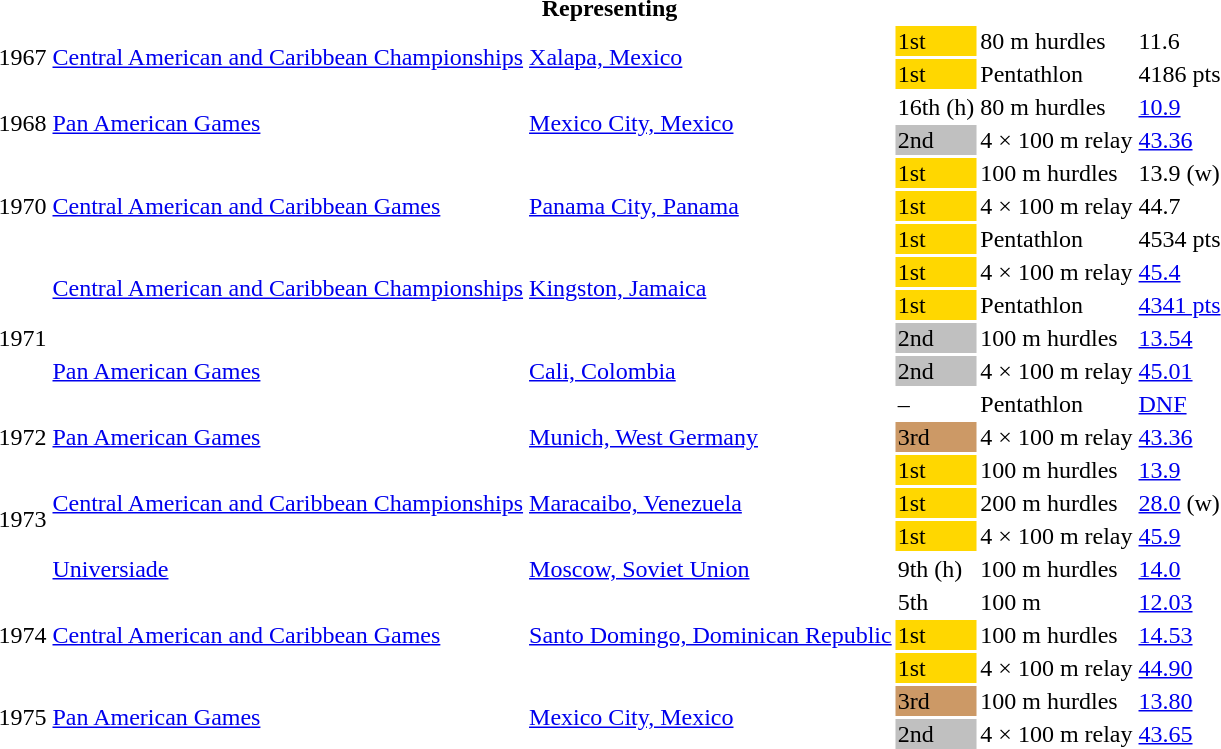<table>
<tr>
<th colspan="6">Representing </th>
</tr>
<tr>
<td rowspan=2>1967</td>
<td rowspan=2><a href='#'>Central American and Caribbean Championships</a></td>
<td rowspan=2><a href='#'>Xalapa, Mexico</a></td>
<td bgcolor=gold>1st</td>
<td>80 m hurdles</td>
<td>11.6</td>
</tr>
<tr>
<td bgcolor=gold>1st</td>
<td>Pentathlon</td>
<td>4186 pts</td>
</tr>
<tr>
<td rowspan=2>1968</td>
<td rowspan=2><a href='#'>Pan American Games</a></td>
<td rowspan=2><a href='#'>Mexico City, Mexico</a></td>
<td>16th (h)</td>
<td>80 m hurdles</td>
<td><a href='#'>10.9</a></td>
</tr>
<tr>
<td bgcolor=silver>2nd</td>
<td>4 × 100 m relay</td>
<td><a href='#'>43.36</a></td>
</tr>
<tr>
<td rowspan=3>1970</td>
<td rowspan=3><a href='#'>Central American and Caribbean Games</a></td>
<td rowspan=3><a href='#'>Panama City, Panama</a></td>
<td bgcolor=gold>1st</td>
<td>100 m hurdles</td>
<td>13.9 (w)</td>
</tr>
<tr>
<td bgcolor=gold>1st</td>
<td>4 × 100 m relay</td>
<td>44.7</td>
</tr>
<tr>
<td bgcolor=gold>1st</td>
<td>Pentathlon</td>
<td>4534 pts</td>
</tr>
<tr>
<td rowspan=5>1971</td>
<td rowspan=2><a href='#'>Central American and Caribbean Championships</a></td>
<td rowspan=2><a href='#'>Kingston, Jamaica</a></td>
<td bgcolor=gold>1st</td>
<td>4 × 100 m relay</td>
<td><a href='#'>45.4</a></td>
</tr>
<tr>
<td bgcolor=gold>1st</td>
<td>Pentathlon</td>
<td><a href='#'>4341 pts</a></td>
</tr>
<tr>
<td rowspan=3><a href='#'>Pan American Games</a></td>
<td rowspan=3><a href='#'>Cali, Colombia</a></td>
<td bgcolor=silver>2nd</td>
<td>100 m hurdles</td>
<td><a href='#'>13.54</a></td>
</tr>
<tr>
<td bgcolor=silver>2nd</td>
<td>4 × 100 m relay</td>
<td><a href='#'>45.01</a></td>
</tr>
<tr>
<td>–</td>
<td>Pentathlon</td>
<td><a href='#'>DNF</a></td>
</tr>
<tr>
<td>1972</td>
<td><a href='#'>Pan American Games</a></td>
<td><a href='#'>Munich, West Germany</a></td>
<td bgcolor=cc9966>3rd</td>
<td>4 × 100 m relay</td>
<td><a href='#'>43.36</a></td>
</tr>
<tr>
<td rowspan=4>1973</td>
<td rowspan=3><a href='#'>Central American and Caribbean Championships</a></td>
<td rowspan=3><a href='#'>Maracaibo, Venezuela</a></td>
<td bgcolor=gold>1st</td>
<td>100 m hurdles</td>
<td><a href='#'>13.9</a></td>
</tr>
<tr>
<td bgcolor=gold>1st</td>
<td>200 m hurdles</td>
<td><a href='#'>28.0</a> (w)</td>
</tr>
<tr>
<td bgcolor=gold>1st</td>
<td>4 × 100 m relay</td>
<td><a href='#'>45.9</a></td>
</tr>
<tr>
<td><a href='#'>Universiade</a></td>
<td><a href='#'>Moscow, Soviet Union</a></td>
<td>9th (h)</td>
<td>100 m hurdles</td>
<td><a href='#'>14.0</a></td>
</tr>
<tr>
<td rowspan=3>1974</td>
<td rowspan=3><a href='#'>Central American and Caribbean Games</a></td>
<td rowspan=3><a href='#'>Santo Domingo, Dominican Republic</a></td>
<td>5th</td>
<td>100 m</td>
<td><a href='#'>12.03</a></td>
</tr>
<tr>
<td bgcolor=gold>1st</td>
<td>100 m hurdles</td>
<td><a href='#'>14.53</a></td>
</tr>
<tr>
<td bgcolor=gold>1st</td>
<td>4 × 100 m relay</td>
<td><a href='#'>44.90</a></td>
</tr>
<tr>
<td rowspan=2>1975</td>
<td rowspan=2><a href='#'>Pan American Games</a></td>
<td rowspan=2><a href='#'>Mexico City, Mexico</a></td>
<td bgcolor=cc9966>3rd</td>
<td>100 m hurdles</td>
<td><a href='#'>13.80</a></td>
</tr>
<tr>
<td bgcolor=silver>2nd</td>
<td>4 × 100 m relay</td>
<td><a href='#'>43.65</a></td>
</tr>
</table>
